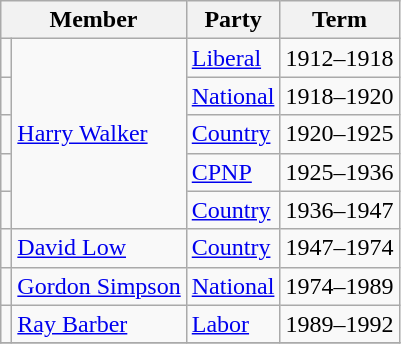<table class="wikitable">
<tr>
<th colspan="2">Member</th>
<th>Party</th>
<th>Term</th>
</tr>
<tr>
<td></td>
<td rowspan=5><a href='#'>Harry Walker</a></td>
<td><a href='#'>Liberal</a></td>
<td>1912–1918</td>
</tr>
<tr>
<td></td>
<td><a href='#'>National</a></td>
<td>1918–1920</td>
</tr>
<tr>
<td></td>
<td><a href='#'>Country</a></td>
<td>1920–1925</td>
</tr>
<tr>
<td></td>
<td><a href='#'>CPNP</a></td>
<td>1925–1936</td>
</tr>
<tr>
<td></td>
<td><a href='#'>Country</a></td>
<td>1936–1947</td>
</tr>
<tr>
<td></td>
<td><a href='#'>David Low</a></td>
<td><a href='#'>Country</a></td>
<td>1947–1974</td>
</tr>
<tr>
<td></td>
<td><a href='#'>Gordon Simpson</a></td>
<td><a href='#'>National</a></td>
<td>1974–1989</td>
</tr>
<tr>
<td></td>
<td><a href='#'>Ray Barber</a></td>
<td><a href='#'>Labor</a></td>
<td>1989–1992</td>
</tr>
<tr>
</tr>
</table>
